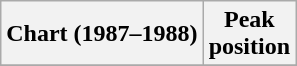<table class="wikitable">
<tr>
<th align="left">Chart (1987–1988)</th>
<th align="center">Peak<br>position</th>
</tr>
<tr>
</tr>
</table>
